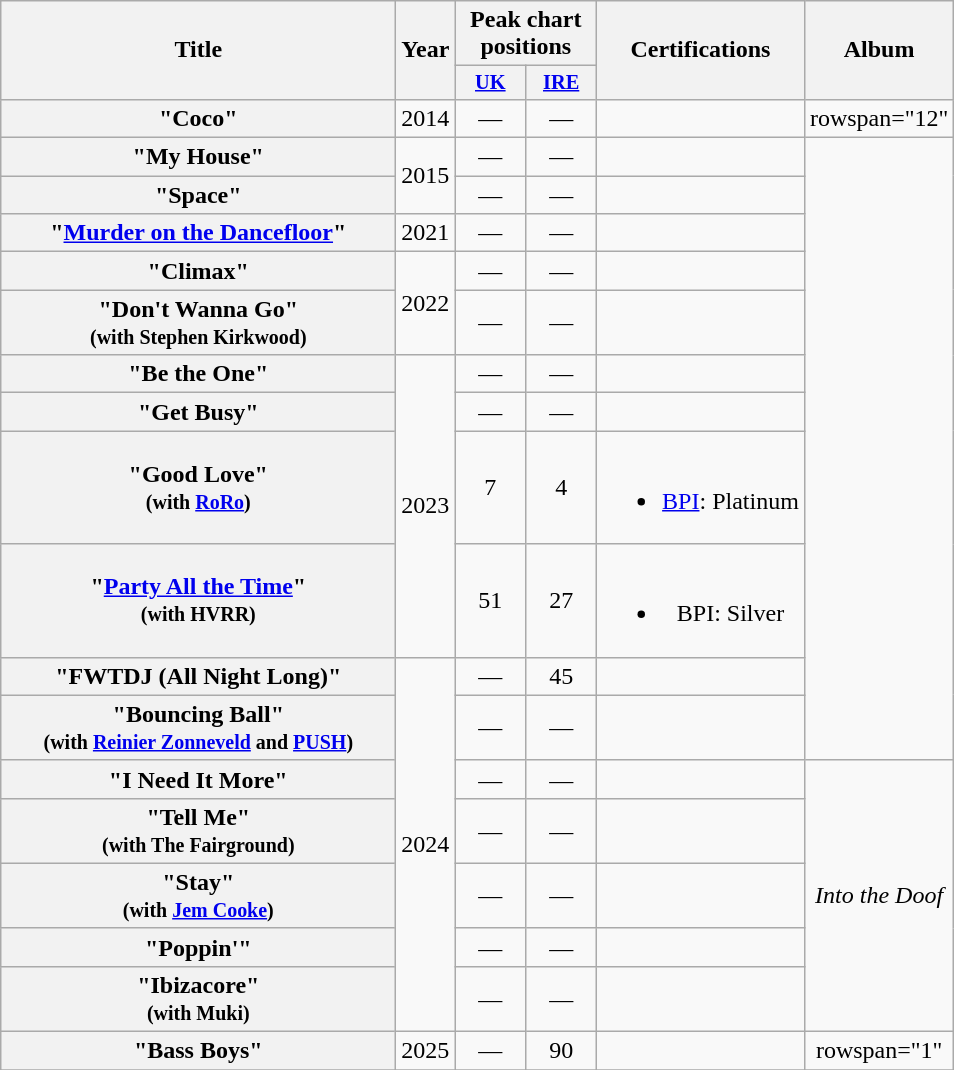<table class="wikitable plainrowheaders" style="text-align:center;">
<tr>
<th scope="col" rowspan="2" style="width:16em;">Title</th>
<th scope="col" rowspan="2" style="width:1em;">Year</th>
<th scope="col" colspan="2">Peak chart positions</th>
<th scope="col" rowspan="2">Certifications</th>
<th scope="col" rowspan="2">Album</th>
</tr>
<tr>
<th scope="col" style="width:3em;font-size:85%;"><a href='#'>UK</a><br></th>
<th scope="col" style="width:3em;font-size:85%;"><a href='#'>IRE</a><br></th>
</tr>
<tr>
<th scope="row">"Coco"</th>
<td>2014</td>
<td>—</td>
<td>—</td>
<td></td>
<td>rowspan="12" </td>
</tr>
<tr>
<th scope="row">"My House"</th>
<td rowspan="2">2015</td>
<td>—</td>
<td>—</td>
<td></td>
</tr>
<tr>
<th scope="row">"Space"</th>
<td>—</td>
<td>—</td>
<td></td>
</tr>
<tr>
<th scope="row">"<a href='#'>Murder on the Dancefloor</a>"</th>
<td>2021</td>
<td>—</td>
<td>—</td>
<td></td>
</tr>
<tr>
<th scope="row">"Climax"</th>
<td rowspan="2">2022</td>
<td>—</td>
<td>—</td>
<td></td>
</tr>
<tr>
<th scope="row">"Don't Wanna Go"<br><small>(with Stephen Kirkwood)</small></th>
<td>—</td>
<td>—</td>
<td></td>
</tr>
<tr>
<th scope="row">"Be the One"</th>
<td rowspan="4">2023</td>
<td>—</td>
<td>—</td>
<td></td>
</tr>
<tr>
<th scope="row">"Get Busy"</th>
<td>—</td>
<td>—</td>
<td></td>
</tr>
<tr>
<th scope="row">"Good Love"<br><small>(with <a href='#'>RoRo</a>)</small></th>
<td>7</td>
<td>4</td>
<td><br><ul><li><a href='#'>BPI</a>: Platinum</li></ul></td>
</tr>
<tr>
<th scope="row">"<a href='#'>Party All the Time</a>"<br><small>(with HVRR)</small></th>
<td>51</td>
<td>27</td>
<td><br><ul><li>BPI: Silver</li></ul></td>
</tr>
<tr>
<th scope="row">"FWTDJ (All Night Long)"</th>
<td rowspan="7">2024</td>
<td>—</td>
<td>45</td>
<td></td>
</tr>
<tr>
<th scope="row">"Bouncing Ball"<br><small>(with <a href='#'>Reinier Zonneveld</a> and <a href='#'>PUSH</a>)</small></th>
<td>—</td>
<td>—</td>
<td></td>
</tr>
<tr>
<th scope="row">"I Need It More"</th>
<td>—</td>
<td>—</td>
<td></td>
<td rowspan="5"><em>Into the Doof</em></td>
</tr>
<tr>
<th scope="row">"Tell Me"<br><small>(with The Fairground)</small></th>
<td>—</td>
<td>—</td>
<td></td>
</tr>
<tr>
<th scope="row">"Stay"<br><small>(with <a href='#'>Jem Cooke</a>)</small></th>
<td>—</td>
<td>—</td>
<td></td>
</tr>
<tr>
<th scope="row">"Poppin'"</th>
<td>—</td>
<td>—</td>
<td></td>
</tr>
<tr>
<th scope="row">"Ibizacore"<br><small>(with Muki)</small></th>
<td>—</td>
<td>—</td>
<td></td>
</tr>
<tr>
<th scope="row">"Bass Boys"</th>
<td rowspan="1">2025</td>
<td>—</td>
<td>90</td>
<td></td>
<td>rowspan="1" </td>
</tr>
<tr>
</tr>
</table>
